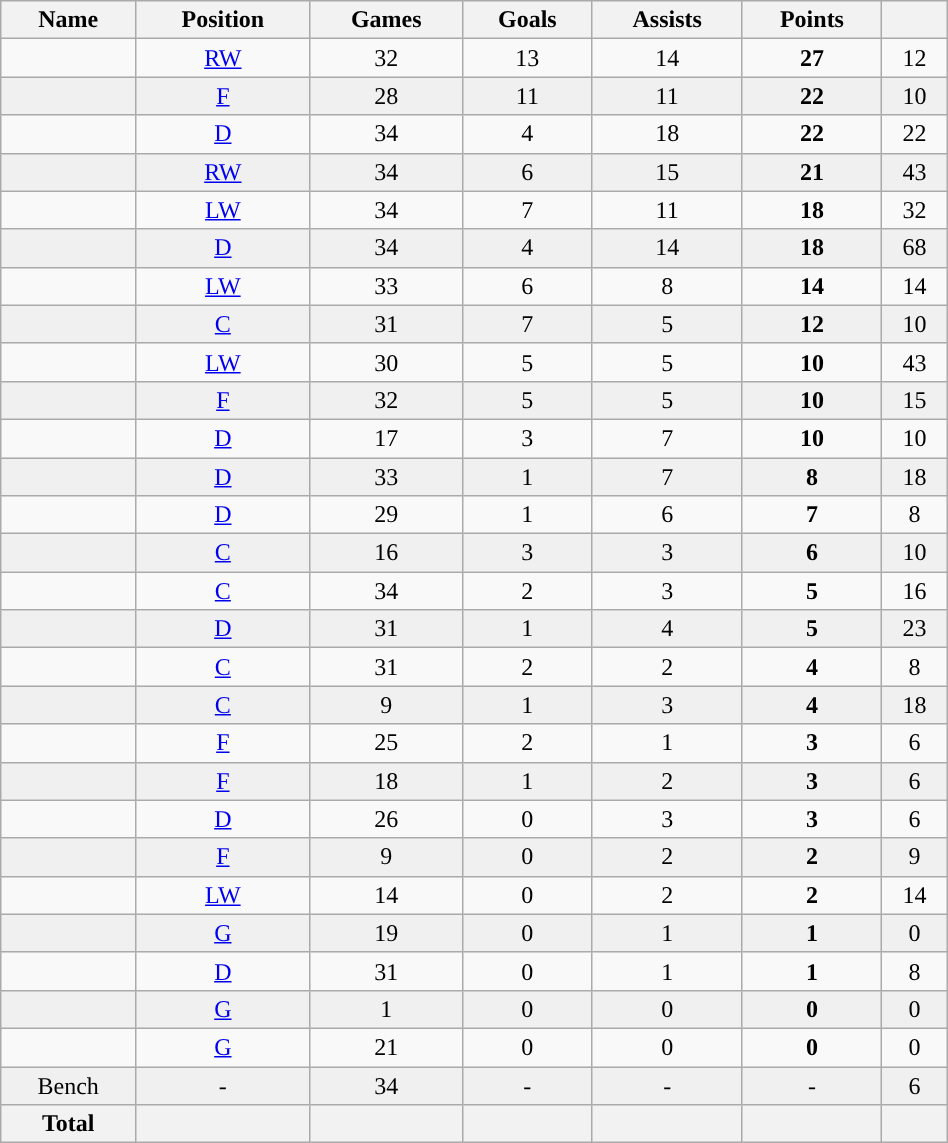<table class="wikitable sortable" width ="50%">
<tr align="center">
<th>Name</th>
<th>Position</th>
<th>Games</th>
<th>Goals</th>
<th>Assists</th>
<th>Points</th>
<th><a href='#'></a></th>
</tr>
<tr align="center" bgcolor="">
<td></td>
<td><a href='#'>RW</a></td>
<td>32</td>
<td>13</td>
<td>14</td>
<td><strong>27</strong></td>
<td>12</td>
</tr>
<tr align="center" bgcolor="f0f0f0">
<td></td>
<td><a href='#'>F</a></td>
<td>28</td>
<td>11</td>
<td>11</td>
<td><strong>22</strong></td>
<td>10</td>
</tr>
<tr align="center" bgcolor="">
<td></td>
<td><a href='#'>D</a></td>
<td>34</td>
<td>4</td>
<td>18</td>
<td><strong>22</strong></td>
<td>22</td>
</tr>
<tr align="center" bgcolor="f0f0f0">
<td></td>
<td><a href='#'>RW</a></td>
<td>34</td>
<td>6</td>
<td>15</td>
<td><strong>21</strong></td>
<td>43</td>
</tr>
<tr align="center" bgcolor="">
<td></td>
<td><a href='#'>LW</a></td>
<td>34</td>
<td>7</td>
<td>11</td>
<td><strong>18</strong></td>
<td>32</td>
</tr>
<tr align="center" bgcolor="f0f0f0">
<td></td>
<td><a href='#'>D</a></td>
<td>34</td>
<td>4</td>
<td>14</td>
<td><strong>18</strong></td>
<td>68</td>
</tr>
<tr align="center" bgcolor="">
<td></td>
<td><a href='#'>LW</a></td>
<td>33</td>
<td>6</td>
<td>8</td>
<td><strong>14</strong></td>
<td>14</td>
</tr>
<tr align="center" bgcolor="f0f0f0">
<td></td>
<td><a href='#'>C</a></td>
<td>31</td>
<td>7</td>
<td>5</td>
<td><strong>12</strong></td>
<td>10</td>
</tr>
<tr align="center" bgcolor="">
<td></td>
<td><a href='#'>LW</a></td>
<td>30</td>
<td>5</td>
<td>5</td>
<td><strong>10</strong></td>
<td>43</td>
</tr>
<tr align="center" bgcolor="f0f0f0">
<td></td>
<td><a href='#'>F</a></td>
<td>32</td>
<td>5</td>
<td>5</td>
<td><strong>10</strong></td>
<td>15</td>
</tr>
<tr align="center" bgcolor="">
<td></td>
<td><a href='#'>D</a></td>
<td>17</td>
<td>3</td>
<td>7</td>
<td><strong>10</strong></td>
<td>10</td>
</tr>
<tr align="center" bgcolor="f0f0f0">
<td></td>
<td><a href='#'>D</a></td>
<td>33</td>
<td>1</td>
<td>7</td>
<td><strong>8</strong></td>
<td>18</td>
</tr>
<tr align="center" bgcolor="">
<td></td>
<td><a href='#'>D</a></td>
<td>29</td>
<td>1</td>
<td>6</td>
<td><strong>7</strong></td>
<td>8</td>
</tr>
<tr align="center" bgcolor="f0f0f0">
<td></td>
<td><a href='#'>C</a></td>
<td>16</td>
<td>3</td>
<td>3</td>
<td><strong>6</strong></td>
<td>10</td>
</tr>
<tr align="center" bgcolor="">
<td></td>
<td><a href='#'>C</a></td>
<td>34</td>
<td>2</td>
<td>3</td>
<td><strong>5</strong></td>
<td>16</td>
</tr>
<tr align="center" bgcolor="f0f0f0">
<td></td>
<td><a href='#'>D</a></td>
<td>31</td>
<td>1</td>
<td>4</td>
<td><strong>5</strong></td>
<td>23</td>
</tr>
<tr align="center" bgcolor="">
<td></td>
<td><a href='#'>C</a></td>
<td>31</td>
<td>2</td>
<td>2</td>
<td><strong>4</strong></td>
<td>8</td>
</tr>
<tr align="center" bgcolor="f0f0f0">
<td></td>
<td><a href='#'>C</a></td>
<td>9</td>
<td>1</td>
<td>3</td>
<td><strong>4</strong></td>
<td>18</td>
</tr>
<tr align="center" bgcolor="">
<td></td>
<td><a href='#'>F</a></td>
<td>25</td>
<td>2</td>
<td>1</td>
<td><strong>3</strong></td>
<td>6</td>
</tr>
<tr align="center" bgcolor="f0f0f0">
<td></td>
<td><a href='#'>F</a></td>
<td>18</td>
<td>1</td>
<td>2</td>
<td><strong>3</strong></td>
<td>6</td>
</tr>
<tr align="center" bgcolor="">
<td></td>
<td><a href='#'>D</a></td>
<td>26</td>
<td>0</td>
<td>3</td>
<td><strong>3</strong></td>
<td>6</td>
</tr>
<tr align="center" bgcolor="f0f0f0">
<td></td>
<td><a href='#'>F</a></td>
<td>9</td>
<td>0</td>
<td>2</td>
<td><strong>2</strong></td>
<td>9</td>
</tr>
<tr align="center" bgcolor="">
<td></td>
<td><a href='#'>LW</a></td>
<td>14</td>
<td>0</td>
<td>2</td>
<td><strong>2</strong></td>
<td>14</td>
</tr>
<tr align="center" bgcolor="f0f0f0">
<td></td>
<td><a href='#'>G</a></td>
<td>19</td>
<td>0</td>
<td>1</td>
<td><strong>1</strong></td>
<td>0</td>
</tr>
<tr align="center" bgcolor="">
<td></td>
<td><a href='#'>D</a></td>
<td>31</td>
<td>0</td>
<td>1</td>
<td><strong>1</strong></td>
<td>8</td>
</tr>
<tr align="center" bgcolor="f0f0f0">
<td></td>
<td><a href='#'>G</a></td>
<td>1</td>
<td>0</td>
<td>0</td>
<td><strong>0</strong></td>
<td>0</td>
</tr>
<tr align="center" bgcolor="">
<td></td>
<td><a href='#'>G</a></td>
<td>21</td>
<td>0</td>
<td>0</td>
<td><strong>0</strong></td>
<td>0</td>
</tr>
<tr align="center" bgcolor="f0f0f0">
<td>Bench</td>
<td>-</td>
<td>34</td>
<td>-</td>
<td>-</td>
<td>-</td>
<td>6</td>
</tr>
<tr>
<th>Total</th>
<th></th>
<th></th>
<th></th>
<th></th>
<th></th>
<th></th>
</tr>
</table>
